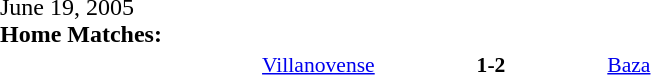<table width=100% cellspacing=1>
<tr>
<th width=20%></th>
<th width=12%></th>
<th width=20%></th>
<th></th>
</tr>
<tr>
<td>June 19, 2005<br><strong>Home Matches:</strong></td>
</tr>
<tr style=font-size:90%>
<td align=right><a href='#'>Villanovense</a></td>
<td align=center><strong>1-2</strong></td>
<td><a href='#'>Baza</a></td>
</tr>
</table>
